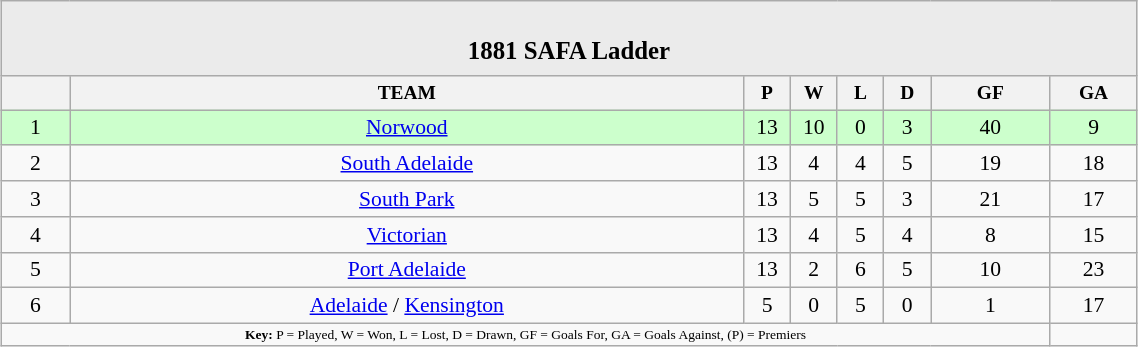<table class="wikitable" style="margin:1em auto; text-align: center; font-size: 90%; width: 60%">
<tr>
<td colspan="8" style="background: #EBEBEB;"><br><table border="0" width="100%" cellpadding="0" cellspacing="0">
<tr style="background: #EBEBEB;">
<td width="25%" style="border: 0;"></td>
<td style="border: 0; font-size: 115%;"><strong>1881 SAFA Ladder</strong></td>
<td width="25%" style="border: 0;"></td>
</tr>
</table>
</td>
</tr>
<tr style="text-align: center; font-size: 90%;">
<th></th>
<th>TEAM</th>
<th width="25">P</th>
<th width="25">W</th>
<th width="25">L</th>
<th width="25">D</th>
<th>GF</th>
<th>GA</th>
</tr>
<tr style="background: #CCFFCC;">
<td>1</td>
<td><a href='#'>Norwood</a></td>
<td>13</td>
<td>10</td>
<td>0</td>
<td>3</td>
<td>40</td>
<td>9</td>
</tr>
<tr>
<td>2</td>
<td><a href='#'>South Adelaide</a></td>
<td>13</td>
<td>4</td>
<td>4</td>
<td>5</td>
<td>19</td>
<td>18</td>
</tr>
<tr>
<td>3</td>
<td><a href='#'>South Park</a></td>
<td>13</td>
<td>5</td>
<td>5</td>
<td>3</td>
<td>21</td>
<td>17</td>
</tr>
<tr>
<td>4</td>
<td><a href='#'>Victorian</a></td>
<td>13</td>
<td>4</td>
<td>5</td>
<td>4</td>
<td>8</td>
<td>15</td>
</tr>
<tr>
<td>5</td>
<td><a href='#'>Port Adelaide</a></td>
<td>13</td>
<td>2</td>
<td>6</td>
<td>5</td>
<td>10</td>
<td>23</td>
</tr>
<tr>
<td>6</td>
<td><a href='#'>Adelaide</a> / <a href='#'>Kensington</a></td>
<td>5</td>
<td>0</td>
<td>5</td>
<td>0</td>
<td>1</td>
<td>17</td>
</tr>
<tr style="font-size: xx-small;">
<td colspan="7"><strong>Key:</strong> P = Played, W = Won, L = Lost, D = Drawn, GF = Goals For, GA = Goals Against, (P) = Premiers</td>
<td></td>
</tr>
</table>
